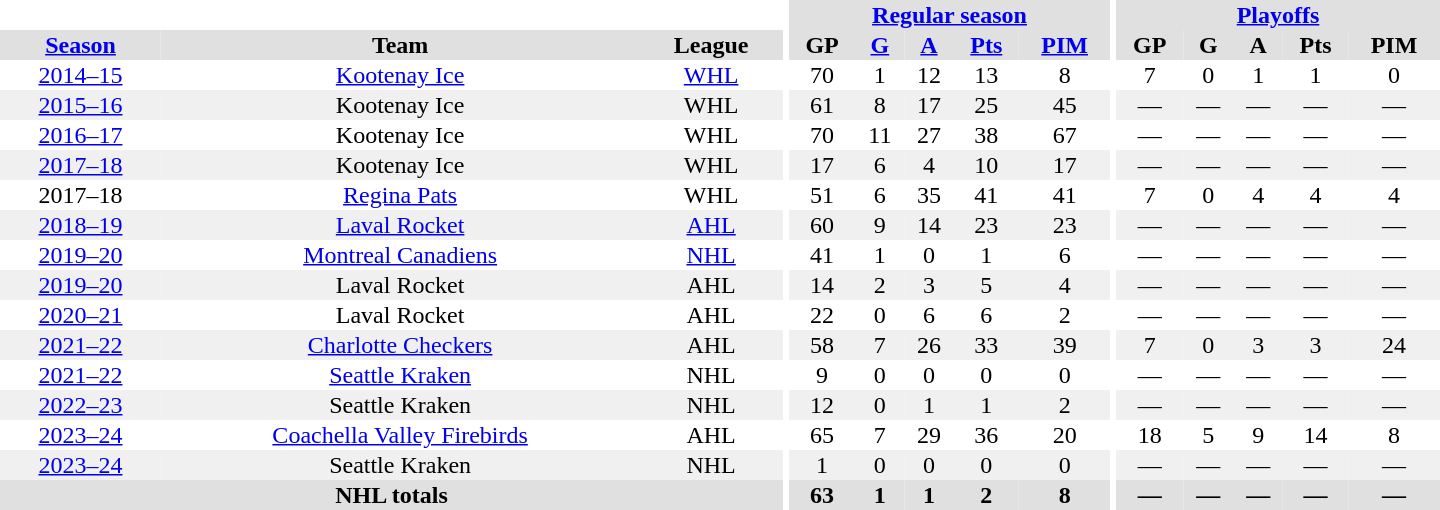<table border="0" cellpadding="1" cellspacing="0" style="text-align:center; width:60em">
<tr bgcolor="#e0e0e0">
<th colspan="3" bgcolor="#ffffff"></th>
<th rowspan="98" bgcolor="#ffffff"></th>
<th colspan="5"><a href='#'>Regular season</a></th>
<th rowspan="98" bgcolor="#ffffff"></th>
<th colspan="5"><a href='#'>Playoffs</a></th>
</tr>
<tr bgcolor="#e0e0e0">
<th><a href='#'>Season</a></th>
<th>Team</th>
<th>League</th>
<th>GP</th>
<th><a href='#'>G</a></th>
<th><a href='#'>A</a></th>
<th><a href='#'>Pts</a></th>
<th><a href='#'>PIM</a></th>
<th>GP</th>
<th>G</th>
<th>A</th>
<th>Pts</th>
<th>PIM</th>
</tr>
<tr>
<td><a href='#'>2014–15</a></td>
<td><a href='#'>Kootenay Ice</a></td>
<td><a href='#'>WHL</a></td>
<td>70</td>
<td>1</td>
<td>12</td>
<td>13</td>
<td>8</td>
<td>7</td>
<td>0</td>
<td>1</td>
<td>1</td>
<td>0</td>
</tr>
<tr bgcolor="#f0f0f0">
<td><a href='#'>2015–16</a></td>
<td>Kootenay Ice</td>
<td>WHL</td>
<td>61</td>
<td>8</td>
<td>17</td>
<td>25</td>
<td>45</td>
<td>—</td>
<td>—</td>
<td>—</td>
<td>—</td>
<td>—</td>
</tr>
<tr>
<td><a href='#'>2016–17</a></td>
<td>Kootenay Ice</td>
<td>WHL</td>
<td>70</td>
<td>11</td>
<td>27</td>
<td>38</td>
<td>67</td>
<td>—</td>
<td>—</td>
<td>—</td>
<td>—</td>
<td>—</td>
</tr>
<tr bgcolor="#f0f0f0">
<td><a href='#'>2017–18</a></td>
<td>Kootenay Ice</td>
<td>WHL</td>
<td>17</td>
<td>6</td>
<td>4</td>
<td>10</td>
<td>17</td>
<td>—</td>
<td>—</td>
<td>—</td>
<td>—</td>
<td>—</td>
</tr>
<tr>
<td>2017–18</td>
<td><a href='#'>Regina Pats</a></td>
<td>WHL</td>
<td>51</td>
<td>6</td>
<td>35</td>
<td>41</td>
<td>41</td>
<td>7</td>
<td>0</td>
<td>4</td>
<td>4</td>
<td>4</td>
</tr>
<tr bgcolor="#f0f0f0">
<td><a href='#'>2018–19</a></td>
<td><a href='#'>Laval Rocket</a></td>
<td><a href='#'>AHL</a></td>
<td>60</td>
<td>9</td>
<td>14</td>
<td>23</td>
<td>23</td>
<td>—</td>
<td>—</td>
<td>—</td>
<td>—</td>
<td>—</td>
</tr>
<tr>
<td><a href='#'>2019–20</a></td>
<td><a href='#'>Montreal Canadiens</a></td>
<td><a href='#'>NHL</a></td>
<td>41</td>
<td>1</td>
<td>0</td>
<td>1</td>
<td>6</td>
<td>—</td>
<td>—</td>
<td>—</td>
<td>—</td>
<td>—</td>
</tr>
<tr bgcolor="#f0f0f0">
<td><a href='#'>2019–20</a></td>
<td>Laval Rocket</td>
<td>AHL</td>
<td>14</td>
<td>2</td>
<td>3</td>
<td>5</td>
<td>4</td>
<td>—</td>
<td>—</td>
<td>—</td>
<td>—</td>
<td>—</td>
</tr>
<tr>
<td><a href='#'>2020–21</a></td>
<td>Laval Rocket</td>
<td>AHL</td>
<td>22</td>
<td>0</td>
<td>6</td>
<td>6</td>
<td>2</td>
<td>—</td>
<td>—</td>
<td>—</td>
<td>—</td>
<td>—</td>
</tr>
<tr bgcolor="#f0f0f0">
<td><a href='#'>2021–22</a></td>
<td><a href='#'>Charlotte Checkers</a></td>
<td>AHL</td>
<td>58</td>
<td>7</td>
<td>26</td>
<td>33</td>
<td>39</td>
<td>7</td>
<td>0</td>
<td>3</td>
<td>3</td>
<td>24</td>
</tr>
<tr>
<td><a href='#'>2021–22</a></td>
<td><a href='#'>Seattle Kraken</a></td>
<td>NHL</td>
<td>9</td>
<td>0</td>
<td>0</td>
<td>0</td>
<td>0</td>
<td>—</td>
<td>—</td>
<td>—</td>
<td>—</td>
<td>—</td>
</tr>
<tr bgcolor="#f0f0f0">
<td><a href='#'>2022–23</a></td>
<td>Seattle Kraken</td>
<td>NHL</td>
<td>12</td>
<td>0</td>
<td>1</td>
<td>1</td>
<td>2</td>
<td>—</td>
<td>—</td>
<td>—</td>
<td>—</td>
<td>—</td>
</tr>
<tr>
<td><a href='#'>2023–24</a></td>
<td><a href='#'>Coachella Valley Firebirds</a></td>
<td>AHL</td>
<td>65</td>
<td>7</td>
<td>29</td>
<td>36</td>
<td>20</td>
<td>18</td>
<td>5</td>
<td>9</td>
<td>14</td>
<td>8</td>
</tr>
<tr bgcolor="#f0f0f0">
<td><a href='#'>2023–24</a></td>
<td>Seattle Kraken</td>
<td>NHL</td>
<td>1</td>
<td>0</td>
<td>0</td>
<td>0</td>
<td>0</td>
<td>—</td>
<td>—</td>
<td>—</td>
<td>—</td>
<td>—</td>
</tr>
<tr bgcolor="#e0e0e0">
<th colspan="3">NHL totals</th>
<th>63</th>
<th>1</th>
<th>1</th>
<th>2</th>
<th>8</th>
<th>—</th>
<th>—</th>
<th>—</th>
<th>—</th>
<th>—</th>
</tr>
</table>
